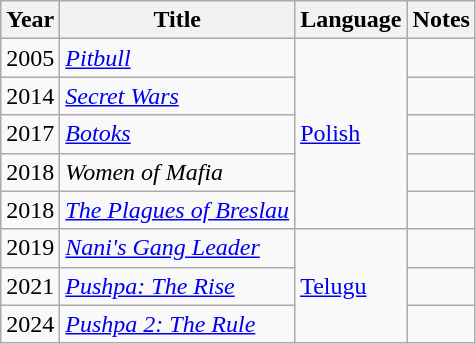<table class="wikitable">
<tr>
<th>Year</th>
<th>Title</th>
<th>Language</th>
<th>Notes</th>
</tr>
<tr>
<td>2005</td>
<td><a href='#'><em>Pitbull</em></a></td>
<td rowspan="5"><a href='#'>Polish</a></td>
<td></td>
</tr>
<tr>
<td>2014</td>
<td><a href='#'><em>Secret Wars</em></a></td>
<td></td>
</tr>
<tr>
<td>2017</td>
<td><em><a href='#'>Botoks</a></em></td>
<td></td>
</tr>
<tr>
<td>2018</td>
<td><em>Women of Mafia</em></td>
<td></td>
</tr>
<tr>
<td>2018</td>
<td><em><a href='#'>The Plagues of Breslau</a></em></td>
<td></td>
</tr>
<tr>
<td>2019</td>
<td><em><a href='#'>Nani's Gang Leader</a></em></td>
<td rowspan="3"><a href='#'>Telugu</a></td>
<td></td>
</tr>
<tr>
<td>2021</td>
<td><em><a href='#'>Pushpa: The Rise</a></em></td>
<td></td>
</tr>
<tr>
<td>2024</td>
<td><em><a href='#'>Pushpa 2: The Rule</a></em></td>
<td></td>
</tr>
</table>
